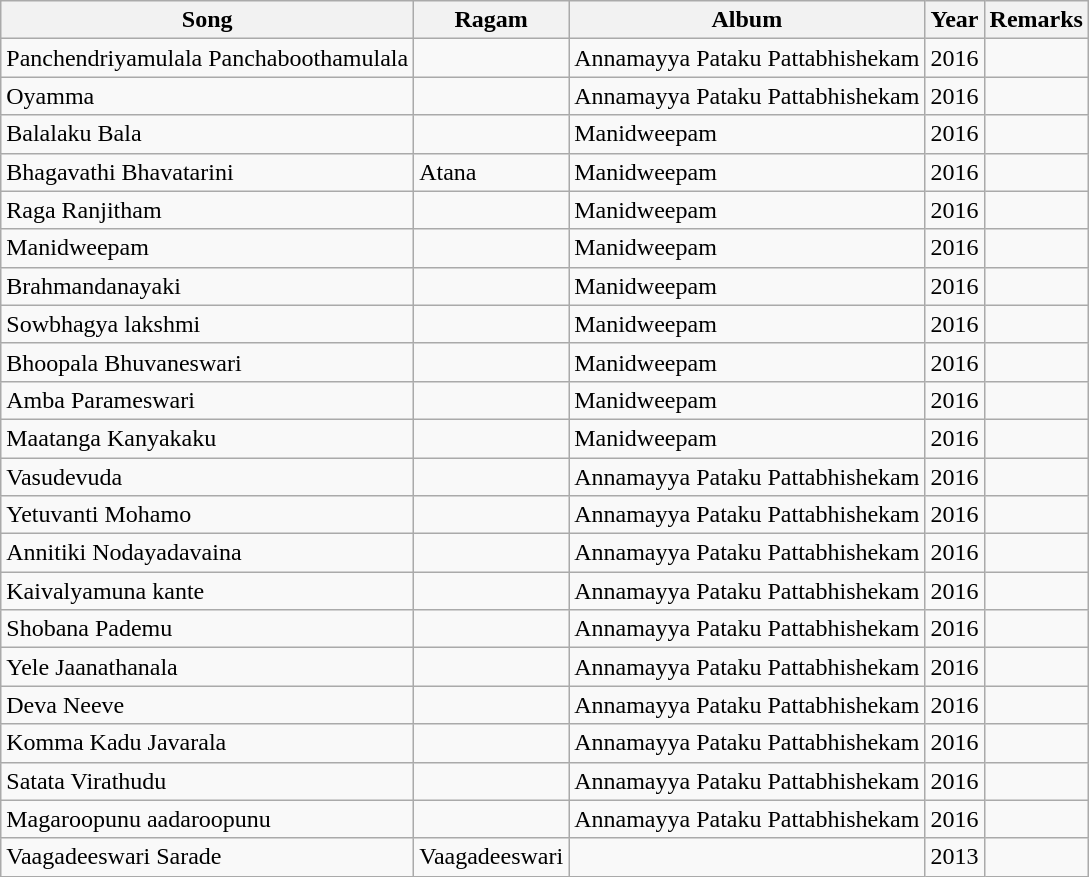<table class="wikitable sortable">
<tr>
<th>Song</th>
<th>Ragam</th>
<th>Album</th>
<th>Year</th>
<th>Remarks</th>
</tr>
<tr>
<td>Panchendriyamulala Panchaboothamulala</td>
<td></td>
<td>Annamayya Pataku Pattabhishekam</td>
<td>2016</td>
<td></td>
</tr>
<tr>
<td>Oyamma</td>
<td></td>
<td>Annamayya Pataku Pattabhishekam</td>
<td>2016</td>
<td></td>
</tr>
<tr>
<td>Balalaku Bala</td>
<td></td>
<td>Manidweepam</td>
<td>2016</td>
<td></td>
</tr>
<tr>
<td>Bhagavathi Bhavatarini</td>
<td>Atana</td>
<td>Manidweepam</td>
<td>2016</td>
<td></td>
</tr>
<tr>
<td>Raga Ranjitham</td>
<td></td>
<td>Manidweepam</td>
<td>2016</td>
<td></td>
</tr>
<tr>
<td>Manidweepam</td>
<td></td>
<td>Manidweepam</td>
<td>2016</td>
<td></td>
</tr>
<tr>
<td>Brahmandanayaki</td>
<td></td>
<td>Manidweepam</td>
<td>2016</td>
<td></td>
</tr>
<tr>
<td>Sowbhagya lakshmi</td>
<td></td>
<td>Manidweepam</td>
<td>2016</td>
<td></td>
</tr>
<tr>
<td>Bhoopala Bhuvaneswari</td>
<td></td>
<td>Manidweepam</td>
<td>2016</td>
<td></td>
</tr>
<tr>
<td>Amba Parameswari</td>
<td></td>
<td>Manidweepam</td>
<td>2016</td>
<td></td>
</tr>
<tr>
<td>Maatanga Kanyakaku</td>
<td></td>
<td>Manidweepam</td>
<td>2016</td>
<td></td>
</tr>
<tr>
<td>Vasudevuda</td>
<td></td>
<td>Annamayya Pataku Pattabhishekam</td>
<td>2016</td>
<td></td>
</tr>
<tr>
<td>Yetuvanti Mohamo</td>
<td></td>
<td>Annamayya Pataku Pattabhishekam</td>
<td>2016</td>
<td></td>
</tr>
<tr>
<td>Annitiki Nodayadavaina</td>
<td></td>
<td>Annamayya Pataku Pattabhishekam</td>
<td>2016</td>
<td></td>
</tr>
<tr>
<td>Kaivalyamuna kante</td>
<td></td>
<td>Annamayya Pataku Pattabhishekam</td>
<td>2016</td>
<td></td>
</tr>
<tr>
<td>Shobana Pademu</td>
<td></td>
<td>Annamayya Pataku Pattabhishekam</td>
<td>2016</td>
<td></td>
</tr>
<tr>
<td>Yele Jaanathanala</td>
<td></td>
<td>Annamayya Pataku Pattabhishekam</td>
<td>2016</td>
<td></td>
</tr>
<tr>
<td>Deva Neeve</td>
<td></td>
<td>Annamayya Pataku Pattabhishekam</td>
<td>2016</td>
<td></td>
</tr>
<tr>
<td>Komma Kadu Javarala</td>
<td></td>
<td>Annamayya Pataku Pattabhishekam</td>
<td>2016</td>
<td></td>
</tr>
<tr>
<td>Satata Virathudu</td>
<td></td>
<td>Annamayya Pataku Pattabhishekam</td>
<td>2016</td>
<td></td>
</tr>
<tr>
<td>Magaroopunu aadaroopunu</td>
<td></td>
<td>Annamayya Pataku Pattabhishekam</td>
<td>2016</td>
<td></td>
</tr>
<tr>
<td>Vaagadeeswari Sarade</td>
<td>Vaagadeeswari</td>
<td></td>
<td>2013</td>
<td></td>
</tr>
</table>
